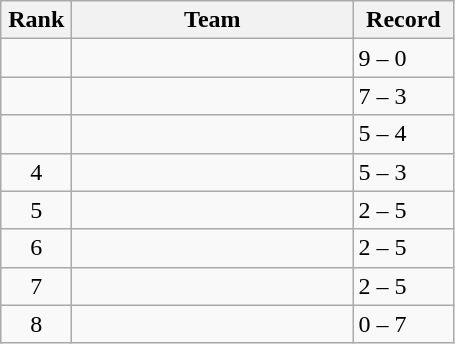<table class="wikitable">
<tr>
<th width=40>Rank</th>
<th width=180>Team</th>
<th width=60>Record</th>
</tr>
<tr>
<td align=center></td>
<td></td>
<td>9 – 0</td>
</tr>
<tr>
<td align=center></td>
<td></td>
<td>7 – 3</td>
</tr>
<tr>
<td align=center></td>
<td></td>
<td>5 – 4</td>
</tr>
<tr>
<td align=center>4</td>
<td></td>
<td>5 – 3</td>
</tr>
<tr>
<td align=center>5</td>
<td></td>
<td>2 – 5</td>
</tr>
<tr>
<td align=center>6</td>
<td></td>
<td>2 – 5</td>
</tr>
<tr>
<td align=center>7</td>
<td></td>
<td>2 – 5</td>
</tr>
<tr>
<td align=center>8</td>
<td></td>
<td>0 – 7</td>
</tr>
</table>
